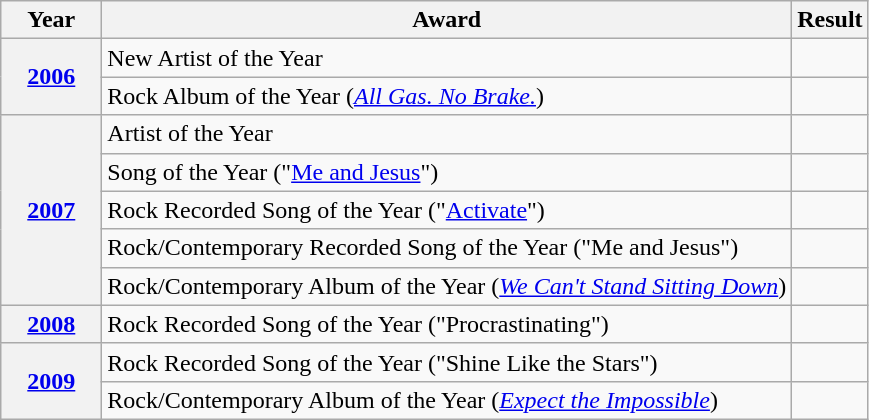<table class="wikitable">
<tr>
<th style="width:60px;">Year</th>
<th>Award</th>
<th>Result</th>
</tr>
<tr>
<th rowspan="2"><a href='#'>2006</a></th>
<td>New Artist of the Year</td>
<td></td>
</tr>
<tr>
<td>Rock Album of the Year (<em><a href='#'>All Gas. No Brake.</a></em>)</td>
<td></td>
</tr>
<tr>
<th rowspan="5"><a href='#'>2007</a></th>
<td>Artist of the Year</td>
<td></td>
</tr>
<tr>
<td>Song of the Year ("<a href='#'>Me and Jesus</a>")</td>
<td></td>
</tr>
<tr>
<td>Rock Recorded Song of the Year ("<a href='#'>Activate</a>")</td>
<td></td>
</tr>
<tr>
<td>Rock/Contemporary Recorded Song of the Year ("Me and Jesus")</td>
<td></td>
</tr>
<tr>
<td>Rock/Contemporary Album of the Year (<em><a href='#'>We Can't Stand Sitting Down</a></em>)</td>
<td></td>
</tr>
<tr>
<th><a href='#'>2008</a></th>
<td>Rock Recorded Song of the Year ("Procrastinating")</td>
<td></td>
</tr>
<tr>
<th rowspan="2"><a href='#'>2009</a></th>
<td>Rock Recorded Song of the Year ("Shine Like the Stars")</td>
<td></td>
</tr>
<tr>
<td>Rock/Contemporary Album of the Year (<em><a href='#'>Expect the Impossible</a></em>)</td>
<td></td>
</tr>
</table>
